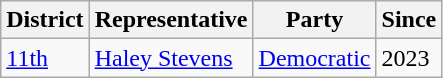<table class="wikitable">
<tr>
<th>District</th>
<th>Representative</th>
<th>Party</th>
<th>Since</th>
</tr>
<tr>
<td><a href='#'>11th</a></td>
<td><a href='#'>Haley Stevens</a></td>
<td><a href='#'>Democratic</a></td>
<td>2023</td>
</tr>
</table>
